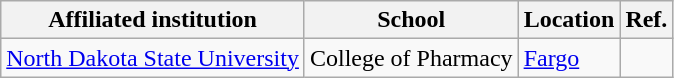<table class="wikitable sortable">
<tr>
<th>Affiliated institution</th>
<th>School</th>
<th>Location</th>
<th>Ref.</th>
</tr>
<tr>
<td><a href='#'>North Dakota State University</a></td>
<td>College of Pharmacy</td>
<td><a href='#'>Fargo</a></td>
<td></td>
</tr>
</table>
